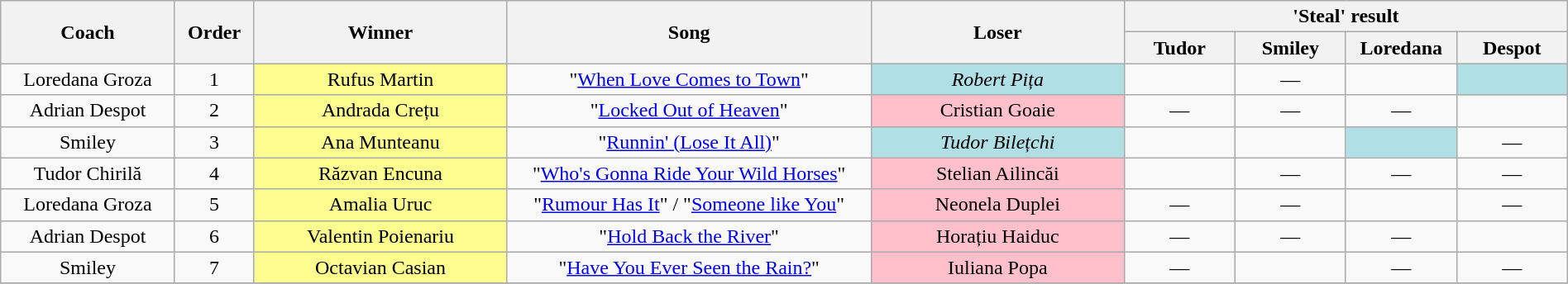<table class="wikitable" style="text-align: center; width:100%;">
<tr>
<th rowspan="2" style="width:11%;">Coach</th>
<th rowspan="2" style="width:05%;">Order</th>
<th rowspan="2" style="width:16%;">Winner</th>
<th rowspan="2" style="width:23%;">Song</th>
<th rowspan="2" style="width:16%;">Loser</th>
<th colspan="4" style="width:28%;">'Steal' result</th>
</tr>
<tr>
<th style="width:07%;">Tudor</th>
<th style="width:07%;">Smiley</th>
<th style="width:07%;">Loredana</th>
<th style="width:07%;">Despot</th>
</tr>
<tr>
<td>Loredana Groza</td>
<td>1</td>
<td bgcolor="#fdfc8f">Rufus Martin</td>
<td>"<a href='#'>When Love Comes to Town</a>"</td>
<td bgcolor="#b0e0e6"><em>Robert Pița</em></td>
<td><strong></strong></td>
<td>—</td>
<td></td>
<td bgcolor="#b0e0e6"><strong></strong></td>
</tr>
<tr>
<td>Adrian Despot</td>
<td>2</td>
<td bgcolor="#fdfc8f">Andrada Crețu</td>
<td>"<a href='#'>Locked Out of Heaven</a>"</td>
<td bgcolor="pink">Cristian Goaie</td>
<td>—</td>
<td>—</td>
<td>—</td>
<td></td>
</tr>
<tr>
<td>Smiley</td>
<td>3</td>
<td bgcolor="#fdfc8f">Ana Munteanu</td>
<td>"<a href='#'>Runnin' (Lose It All)</a>"</td>
<td bgcolor="#b0e0e6"><em>Tudor Bilețchi</em></td>
<td><strong></strong></td>
<td></td>
<td bgcolor="#b0e0e6"><strong></strong></td>
<td>—</td>
</tr>
<tr>
<td>Tudor Chirilă</td>
<td>4</td>
<td bgcolor="#fdfc8f">Răzvan Encuna</td>
<td>"<a href='#'>Who's Gonna Ride Your Wild Horses</a>"</td>
<td bgcolor="pink">Stelian Ailincăi</td>
<td></td>
<td>—</td>
<td>—</td>
<td>—</td>
</tr>
<tr>
<td>Loredana Groza</td>
<td>5</td>
<td bgcolor="#fdfc8f">Amalia Uruc</td>
<td>"<a href='#'>Rumour Has It</a>" / "<a href='#'>Someone like You</a>"</td>
<td bgcolor="pink">Neonela Duplei</td>
<td>—</td>
<td>—</td>
<td></td>
<td>—</td>
</tr>
<tr>
<td>Adrian Despot</td>
<td>6</td>
<td bgcolor="#fdfc8f">Valentin Poienariu</td>
<td>"<a href='#'>Hold Back the River</a>"</td>
<td bgcolor="pink">Horațiu Haiduc</td>
<td>—</td>
<td>—</td>
<td>—</td>
<td></td>
</tr>
<tr>
<td>Smiley</td>
<td>7</td>
<td bgcolor="#fdfc8f">Octavian Casian</td>
<td>"<a href='#'>Have You Ever Seen the Rain?</a>"</td>
<td bgcolor="pink">Iuliana Popa</td>
<td>—</td>
<td></td>
<td>—</td>
<td>—</td>
</tr>
<tr>
</tr>
</table>
